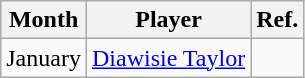<table class="wikitable">
<tr>
<th>Month</th>
<th>Player</th>
<th>Ref.</th>
</tr>
<tr>
<td>January</td>
<td> <a href='#'>Diawisie Taylor</a></td>
<td></td>
</tr>
</table>
